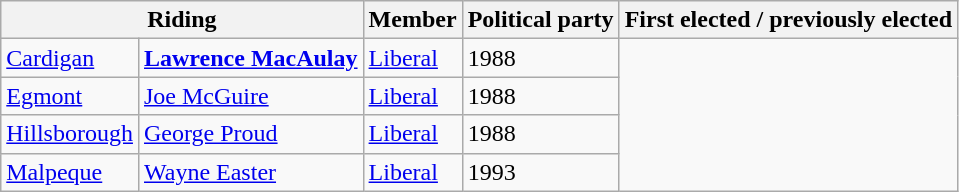<table class="wikitable">
<tr>
<th colspan="2">Riding</th>
<th>Member</th>
<th>Political party</th>
<th>First elected / previously elected</th>
</tr>
<tr>
<td><a href='#'>Cardigan</a></td>
<td><strong><a href='#'>Lawrence MacAulay</a></strong></td>
<td><a href='#'>Liberal</a></td>
<td>1988</td>
</tr>
<tr>
<td><a href='#'>Egmont</a></td>
<td><a href='#'>Joe McGuire</a> </td>
<td><a href='#'>Liberal</a></td>
<td>1988</td>
</tr>
<tr>
<td><a href='#'>Hillsborough</a></td>
<td><a href='#'>George Proud</a> </td>
<td><a href='#'>Liberal</a></td>
<td>1988</td>
</tr>
<tr>
<td><a href='#'>Malpeque</a></td>
<td><a href='#'>Wayne Easter</a> </td>
<td><a href='#'>Liberal</a></td>
<td>1993</td>
</tr>
</table>
